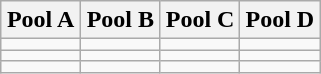<table class="wikitable">
<tr>
<th width=25%>Pool A</th>
<th width=25%>Pool B</th>
<th width=25%>Pool C</th>
<th width=25%>Pool D</th>
</tr>
<tr>
<td></td>
<td></td>
<td></td>
<td></td>
</tr>
<tr>
<td></td>
<td></td>
<td></td>
<td></td>
</tr>
<tr>
<td></td>
<td></td>
<td></td>
<td></td>
</tr>
</table>
